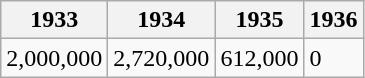<table class="wikitable mw-collapsible">
<tr>
<th>1933</th>
<th>1934</th>
<th>1935</th>
<th>1936</th>
</tr>
<tr>
<td>2,000,000</td>
<td>2,720,000</td>
<td>612,000</td>
<td>0</td>
</tr>
</table>
